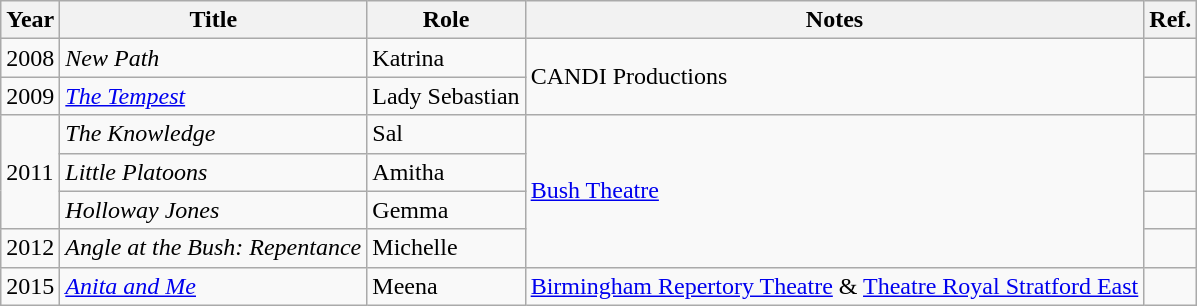<table class="wikitable sortable">
<tr>
<th>Year</th>
<th>Title</th>
<th>Role</th>
<th class="unsortable">Notes</th>
<th class="unsortable">Ref.</th>
</tr>
<tr>
<td>2008</td>
<td><em>New Path</em></td>
<td>Katrina</td>
<td rowspan=2>CANDI Productions</td>
<td></td>
</tr>
<tr>
<td>2009</td>
<td><em><a href='#'>The Tempest</a></em></td>
<td>Lady Sebastian</td>
<td></td>
</tr>
<tr>
<td rowspan=3>2011</td>
<td><em>The Knowledge</em></td>
<td>Sal</td>
<td rowspan=4><a href='#'>Bush Theatre</a></td>
<td></td>
</tr>
<tr>
<td><em>Little Platoons</em></td>
<td>Amitha</td>
<td></td>
</tr>
<tr>
<td><em>Holloway Jones</em></td>
<td>Gemma</td>
<td></td>
</tr>
<tr>
<td>2012</td>
<td><em>Angle at the Bush: Repentance</em></td>
<td>Michelle</td>
<td></td>
</tr>
<tr>
<td>2015</td>
<td><em><a href='#'>Anita and Me</a></em></td>
<td>Meena</td>
<td><a href='#'>Birmingham Repertory Theatre</a> & <a href='#'>Theatre Royal Stratford East</a></td>
<td></td>
</tr>
</table>
